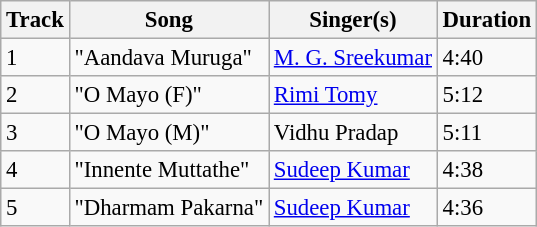<table class="wikitable" style="font-size:95%;">
<tr>
<th>Track</th>
<th>Song</th>
<th>Singer(s)</th>
<th>Duration</th>
</tr>
<tr>
<td>1</td>
<td>"Aandava Muruga"</td>
<td><a href='#'>M. G. Sreekumar</a></td>
<td>4:40</td>
</tr>
<tr>
<td>2</td>
<td>"O Mayo (F)"</td>
<td><a href='#'>Rimi Tomy</a></td>
<td>5:12</td>
</tr>
<tr>
<td>3</td>
<td>"O Mayo (M)"</td>
<td>Vidhu Pradap</td>
<td>5:11</td>
</tr>
<tr>
<td>4</td>
<td>"Innente Muttathe"</td>
<td><a href='#'>Sudeep Kumar</a></td>
<td>4:38</td>
</tr>
<tr>
<td>5</td>
<td>"Dharmam Pakarna"</td>
<td><a href='#'>Sudeep Kumar</a></td>
<td>4:36</td>
</tr>
</table>
